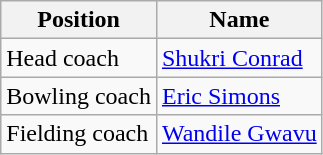<table class="wikitable">
<tr>
<th>Position</th>
<th>Name</th>
</tr>
<tr>
<td>Head coach</td>
<td><a href='#'>Shukri Conrad</a></td>
</tr>
<tr>
<td>Bowling coach</td>
<td><a href='#'>Eric Simons</a></td>
</tr>
<tr>
<td>Fielding coach</td>
<td><a href='#'>Wandile Gwavu</a></td>
</tr>
</table>
